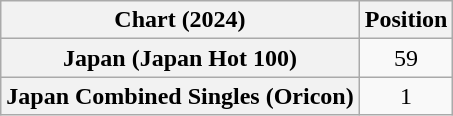<table class="wikitable sortable plainrowheaders" style="text-align:center">
<tr>
<th scope="col">Chart (2024)</th>
<th scope="col">Position</th>
</tr>
<tr>
<th scope="row">Japan (Japan Hot 100)</th>
<td>59</td>
</tr>
<tr>
<th scope="row">Japan Combined Singles (Oricon)</th>
<td>1</td>
</tr>
</table>
